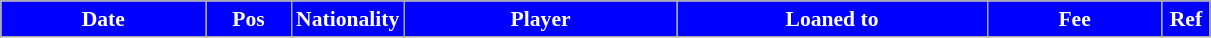<table class="wikitable"  style="text-align:center; font-size:90%; ">
<tr>
<th style="background:#0000FF;color:#FFFFFF;width:130px;">Date</th>
<th style="background:#0000FF;color:#FFFFFF;width:50px;">Pos</th>
<th style="background:#0000FF;color:#FFFFFF;width:50px;">Nationality</th>
<th style="background:#0000FF;color:#FFFFFF;width:175px;">Player</th>
<th style="background:#0000FF;color:#FFFFFF;width:200px;">Loaned to</th>
<th style="background:#0000FF;color:#FFFFFF;width:110px;">Fee</th>
<th style="background:#0000FF;color:#FFFFFF;width:25px;">Ref</th>
</tr>
</table>
